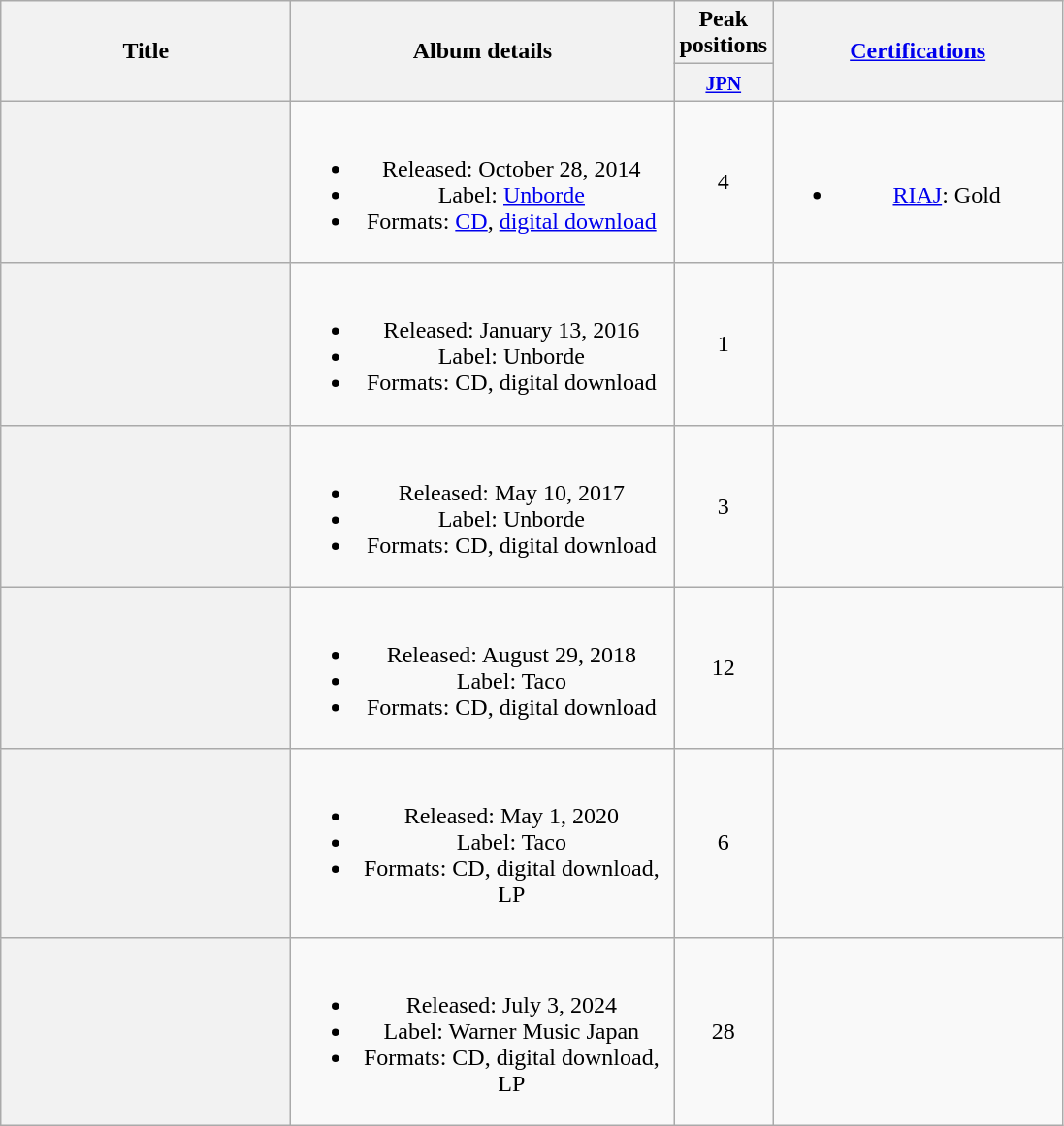<table class="wikitable plainrowheaders" style="text-align:center;">
<tr>
<th style="width:12em;" rowspan="2">Title</th>
<th style="width:16em;" rowspan="2">Album details</th>
<th>Peak positions</th>
<th style="width:12em;" rowspan="2"><a href='#'>Certifications</a></th>
</tr>
<tr>
<th style="width:2.5em;"><small><a href='#'>JPN</a></small><br></th>
</tr>
<tr>
<th scope="row"></th>
<td><br><ul><li>Released: October 28, 2014 </li><li>Label: <a href='#'>Unborde</a></li><li>Formats: <a href='#'>CD</a>, <a href='#'>digital download</a></li></ul></td>
<td>4</td>
<td><br><ul><li><a href='#'>RIAJ</a>: Gold</li></ul></td>
</tr>
<tr>
<th scope="row"></th>
<td><br><ul><li>Released: January 13, 2016 </li><li>Label: Unborde</li><li>Formats: CD, digital download</li></ul></td>
<td>1</td>
<td></td>
</tr>
<tr>
<th scope="row"></th>
<td><br><ul><li>Released: May 10, 2017 </li><li>Label: Unborde</li><li>Formats: CD, digital download</li></ul></td>
<td>3</td>
<td></td>
</tr>
<tr>
<th scope="row"></th>
<td><br><ul><li>Released: August 29, 2018 </li><li>Label: Taco</li><li>Formats: CD, digital download</li></ul></td>
<td>12</td>
<td></td>
</tr>
<tr>
<th scope="row"></th>
<td><br><ul><li>Released: May 1, 2020 </li><li>Label: Taco</li><li>Formats: CD, digital download, LP</li></ul></td>
<td>6</td>
<td></td>
</tr>
<tr>
<th scope="row"></th>
<td><br><ul><li>Released: July 3, 2024 </li><li>Label: Warner Music Japan</li><li>Formats: CD, digital download, LP</li></ul></td>
<td>28</td>
<td></td>
</tr>
</table>
